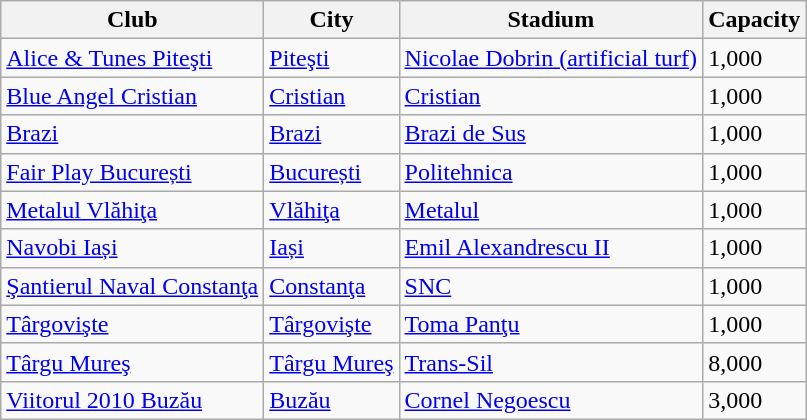<table class="wikitable sortable">
<tr>
<th>Club</th>
<th>City</th>
<th>Stadium</th>
<th>Capacity</th>
</tr>
<tr>
<td><a href='#'>Alice & Tunes Piteşti</a></td>
<td><a href='#'>Piteşti</a></td>
<td><a href='#'>Nicolae Dobrin (artificial turf)</a></td>
<td>1,000</td>
</tr>
<tr>
<td><a href='#'>Blue Angel Cristian</a></td>
<td><a href='#'>Cristian</a></td>
<td><a href='#'>Cristian</a></td>
<td>1,000</td>
</tr>
<tr>
<td><a href='#'>Brazi</a></td>
<td><a href='#'>Brazi</a></td>
<td><a href='#'>Brazi de Sus</a></td>
<td>1,000</td>
</tr>
<tr>
<td><a href='#'>Fair Play București</a></td>
<td><a href='#'>București</a></td>
<td><a href='#'>Politehnica</a></td>
<td>1,000</td>
</tr>
<tr>
<td><a href='#'>Metalul Vlăhiţa</a></td>
<td><a href='#'>Vlăhiţa</a></td>
<td><a href='#'>Metalul</a></td>
<td>1,000</td>
</tr>
<tr>
<td><a href='#'>Navobi Iași</a></td>
<td><a href='#'>Iași</a></td>
<td><a href='#'>Emil Alexandrescu II</a></td>
<td>1,000</td>
</tr>
<tr>
<td><a href='#'>Şantierul Naval Constanţa</a></td>
<td><a href='#'>Constanţa</a></td>
<td><a href='#'>SNC</a></td>
<td>1,000</td>
</tr>
<tr>
<td><a href='#'>Târgovişte</a></td>
<td><a href='#'>Târgovişte</a></td>
<td><a href='#'>Toma Panţu</a></td>
<td>1,000</td>
</tr>
<tr>
<td><a href='#'>Târgu Mureş</a></td>
<td><a href='#'>Târgu Mureş</a></td>
<td><a href='#'>Trans-Sil</a></td>
<td>8,000</td>
</tr>
<tr>
<td><a href='#'>Viitorul 2010 Buzău</a></td>
<td><a href='#'>Buzău</a></td>
<td><a href='#'>Cornel Negoescu</a></td>
<td>3,000</td>
</tr>
</table>
